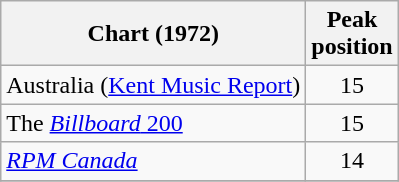<table class="wikitable">
<tr>
<th>Chart (1972)</th>
<th>Peak<br>position</th>
</tr>
<tr>
<td>Australia (<a href='#'>Kent Music Report</a>)</td>
<td style="text-align:center;">15</td>
</tr>
<tr>
<td>The <a href='#'><em>Billboard</em> 200</a></td>
<td style="text-align:center;">15</td>
</tr>
<tr>
<td><a href='#'><em>RPM Canada</em></a></td>
<td style="text-align:center;">14</td>
</tr>
<tr>
</tr>
</table>
